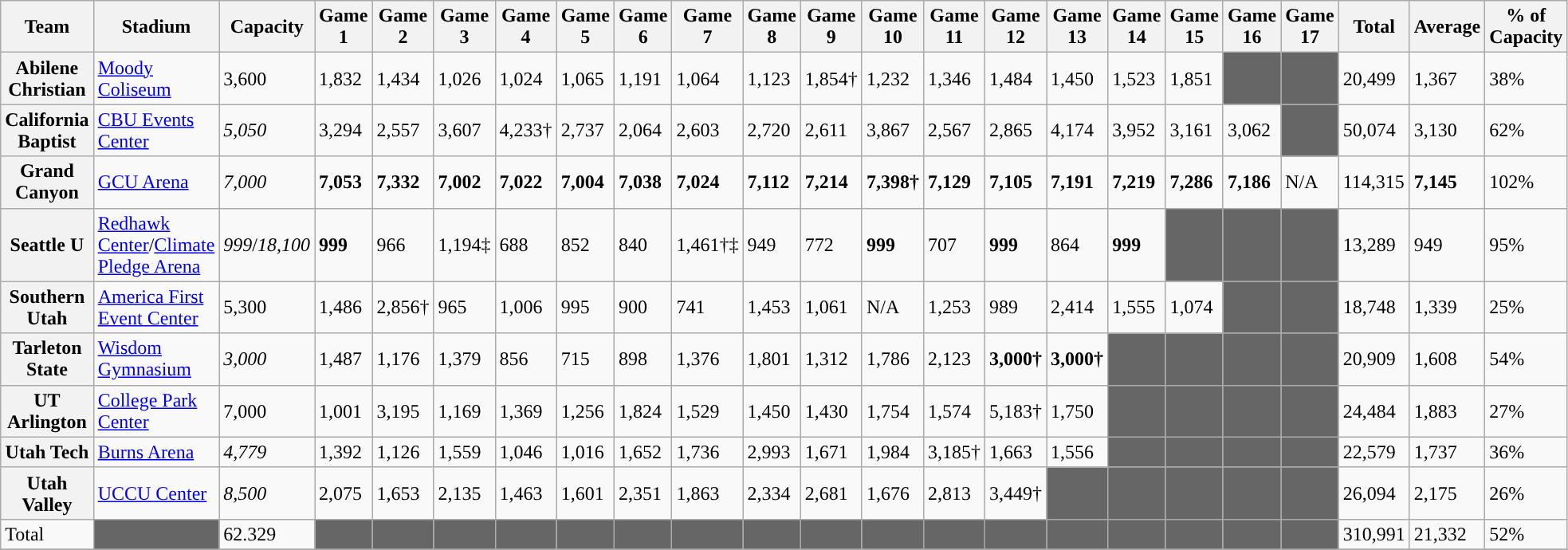<table class="wikitable">
<tr>
<th>Team</th>
<th>Stadium</th>
<th>Capacity</th>
<th>Game 1</th>
<th>Game 2</th>
<th>Game 3</th>
<th>Game 4</th>
<th>Game 5</th>
<th>Game 6</th>
<th>Game 7</th>
<th>Game 8</th>
<th>Game 9</th>
<th>Game 10</th>
<th>Game 11</th>
<th>Game 12</th>
<th>Game 13</th>
<th>Game 14</th>
<th>Game 15</th>
<th>Game 16</th>
<th>Game 17</th>
<th>Total</th>
<th>Average</th>
<th>% of Capacity</th>
</tr>
<tr>
<th style=>Abilene Christian</th>
<td><a href='#'>Moody Coliseum</a></td>
<td>3,600</td>
<td>1,832</td>
<td>1,434</td>
<td>1,026</td>
<td>1,024</td>
<td>1,065</td>
<td>1,191</td>
<td>1,064</td>
<td>1,123</td>
<td>1,854†</td>
<td>1,232</td>
<td>1,346</td>
<td>1,484</td>
<td>1,450</td>
<td>1,523</td>
<td>1,851</td>
<td style="background:#666666;"></td>
<td style="background:#666666;"></td>
<td>20,499</td>
<td>1,367</td>
<td>38%</td>
</tr>
<tr>
<th style=>California Baptist</th>
<td><a href='#'>CBU Events Center</a></td>
<td><em>5,050</em></td>
<td>3,294</td>
<td>2,557</td>
<td>3,607</td>
<td>4,233†</td>
<td>2,737</td>
<td>2,064</td>
<td>2,603</td>
<td>2,720</td>
<td>2,611</td>
<td>3,867</td>
<td>2,567</td>
<td>2,865</td>
<td>4,174</td>
<td>3,952</td>
<td>3,161</td>
<td>3,062</td>
<td style="background:#666666;"></td>
<td>50,074</td>
<td>3,130</td>
<td>62%</td>
</tr>
<tr>
<th style=>Grand Canyon</th>
<td><a href='#'>GCU Arena</a></td>
<td><em>7,000</em></td>
<td><strong>7,053</strong></td>
<td><strong>7,332</strong></td>
<td><strong>7,002</strong></td>
<td><strong>7,022</strong></td>
<td><strong>7,004</strong></td>
<td><strong>7,038</strong></td>
<td><strong>7,024</strong></td>
<td><strong>7,112</strong></td>
<td><strong>7,214</strong></td>
<td><strong>7,398†</strong></td>
<td><strong>7,129</strong></td>
<td><strong>7,105</strong></td>
<td><strong>7,191</strong></td>
<td><strong>7,219</strong></td>
<td><strong>7,286</strong></td>
<td><strong>7,186</strong></td>
<td>N/A</td>
<td>114,315</td>
<td><strong>7,145</strong></td>
<td>102%</td>
</tr>
<tr>
<th>Seattle U</th>
<td><a href='#'>Redhawk Center</a>/<a href='#'>Climate Pledge Arena</a></td>
<td><em>999</em>/<em>18,100</em></td>
<td><strong>999</strong></td>
<td>966</td>
<td>1,194‡</td>
<td>688</td>
<td>852</td>
<td>840</td>
<td>1,461†‡</td>
<td>949</td>
<td>772</td>
<td><strong>999</strong></td>
<td>707</td>
<td><strong>999</strong></td>
<td>864</td>
<td><strong>999</strong></td>
<td style="background:#666666;"></td>
<td style="background:#666666;"></td>
<td style="background:#666666;"></td>
<td>13,289</td>
<td>949</td>
<td>95%</td>
</tr>
<tr>
<th>Southern Utah</th>
<td><a href='#'>America First Event Center</a></td>
<td>5,300</td>
<td>1,486</td>
<td>2,856†</td>
<td>965</td>
<td>1,006</td>
<td>995</td>
<td>900</td>
<td>741</td>
<td>1,453</td>
<td>1,061</td>
<td>N/A</td>
<td>1,253</td>
<td>989</td>
<td>2,414</td>
<td>1,555</td>
<td>1,074</td>
<td style="background:#666666;"></td>
<td style="background:#666666;"></td>
<td>18,748</td>
<td>1,339</td>
<td>25%</td>
</tr>
<tr>
<th>Tarleton State</th>
<td><a href='#'>Wisdom Gymnasium</a></td>
<td><em>3,000</em></td>
<td>1,487</td>
<td>1,176</td>
<td>1,379</td>
<td>856</td>
<td>715</td>
<td>898</td>
<td>1,376</td>
<td>1,801</td>
<td>1,312</td>
<td>1,786</td>
<td>2,123</td>
<td><strong>3,000†</strong></td>
<td><strong>3,000†</strong></td>
<td style="background:#666666;"></td>
<td style="background:#666666;"></td>
<td style="background:#666666;"></td>
<td style="background:#666666;"></td>
<td>20,909</td>
<td>1,608</td>
<td>54%</td>
</tr>
<tr>
<th>UT Arlington</th>
<td><a href='#'>College Park Center</a></td>
<td>7,000</td>
<td>1,001</td>
<td>3,195</td>
<td>1,169</td>
<td>1,369</td>
<td>1,256</td>
<td>1,824</td>
<td>1,529</td>
<td>1,450</td>
<td>1,430</td>
<td>1,754</td>
<td>1,574</td>
<td>5,183†</td>
<td>1,750</td>
<td style="background:#666666;"></td>
<td style="background:#666666;"></td>
<td style="background:#666666;"></td>
<td style="background:#666666;"></td>
<td>24,484</td>
<td>1,883</td>
<td>27%</td>
</tr>
<tr>
<th>Utah Tech</th>
<td><a href='#'>Burns Arena</a></td>
<td><em>4,779</em></td>
<td>1,392</td>
<td>1,126</td>
<td>1,559</td>
<td>1,046</td>
<td>1,016</td>
<td>1,652</td>
<td>1,736</td>
<td>2,993</td>
<td>1,671</td>
<td>1,984</td>
<td>3,185†</td>
<td>1,663</td>
<td>1,556</td>
<td style="background:#666666;"></td>
<td style="background:#666666;"></td>
<td style="background:#666666;"></td>
<td style="background:#666666;"></td>
<td>22,579</td>
<td>1,737</td>
<td>36%</td>
</tr>
<tr>
<th>Utah Valley</th>
<td><a href='#'>UCCU Center</a></td>
<td><em>8,500</em></td>
<td>2,075</td>
<td>1,653</td>
<td>2,135</td>
<td>1,463</td>
<td>1,601</td>
<td>2,351</td>
<td>1,863</td>
<td>2,334</td>
<td>2,681</td>
<td>1,676</td>
<td>2,813</td>
<td>3,449†</td>
<td style="background:#666666;"></td>
<td style="background:#666666;"></td>
<td style="background:#666666;"></td>
<td style="background:#666666;"></td>
<td style="background:#666666;"></td>
<td>26,094</td>
<td>2,175</td>
<td>26%</td>
</tr>
<tr>
<td>Total</td>
<td style="background:#666666;"></td>
<td>62.329</td>
<td style="background:#666666;"></td>
<td style="background:#666666;"></td>
<td style="background:#666666;"></td>
<td style="background:#666666;"></td>
<td style="background:#666666;"></td>
<td style="background:#666666;"></td>
<td style="background:#666666;"></td>
<td style="background:#666666;"></td>
<td style="background:#666666;"></td>
<td style="background:#666666;"></td>
<td style="background:#666666;"></td>
<td style="background:#666666;"></td>
<td style="background:#666666;"></td>
<td style="background:#666666;"></td>
<td style="background:#666666;"></td>
<td style="background:#666666;"></td>
<td style="background:#666666;"></td>
<td>310,991</td>
<td>21,332</td>
<td>52%</td>
</tr>
<tr>
</tr>
</table>
